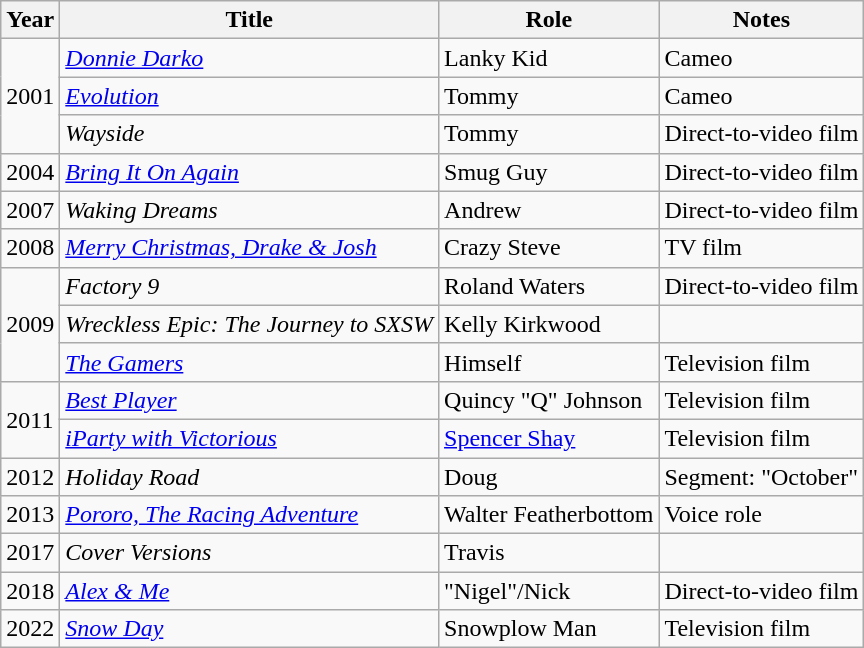<table class="wikitable">
<tr>
<th>Year</th>
<th>Title</th>
<th>Role</th>
<th>Notes</th>
</tr>
<tr>
<td rowspan=3>2001</td>
<td><em><a href='#'>Donnie Darko</a></em></td>
<td>Lanky Kid</td>
<td>Cameo</td>
</tr>
<tr>
<td><em><a href='#'>Evolution</a></em></td>
<td>Tommy</td>
<td>Cameo</td>
</tr>
<tr>
<td><em>Wayside</em></td>
<td>Tommy</td>
<td>Direct-to-video film</td>
</tr>
<tr>
<td>2004</td>
<td><em><a href='#'>Bring It On Again</a></em></td>
<td>Smug Guy</td>
<td>Direct-to-video film</td>
</tr>
<tr>
<td>2007</td>
<td><em>Waking Dreams</em></td>
<td>Andrew</td>
<td>Direct-to-video film</td>
</tr>
<tr>
<td>2008</td>
<td><em><a href='#'>Merry Christmas, Drake & Josh</a></em></td>
<td>Crazy Steve</td>
<td>TV film</td>
</tr>
<tr>
<td rowspan="3">2009</td>
<td><em>Factory 9</em></td>
<td>Roland Waters</td>
<td>Direct-to-video film</td>
</tr>
<tr>
<td><em>Wreckless Epic: The Journey to SXSW</em></td>
<td>Kelly Kirkwood</td>
<td></td>
</tr>
<tr>
<td><em><a href='#'>The Gamers</a></em></td>
<td>Himself</td>
<td>Television film</td>
</tr>
<tr>
<td rowspan="2">2011</td>
<td><em><a href='#'>Best Player</a></em></td>
<td>Quincy "Q" Johnson</td>
<td>Television film</td>
</tr>
<tr>
<td><em><a href='#'>iParty with Victorious</a></em></td>
<td><a href='#'>Spencer Shay</a></td>
<td>Television film</td>
</tr>
<tr>
<td>2012</td>
<td><em>Holiday Road</em></td>
<td>Doug</td>
<td>Segment: "October"</td>
</tr>
<tr>
<td>2013</td>
<td><em><a href='#'>Pororo, The Racing Adventure</a></em></td>
<td>Walter Featherbottom</td>
<td>Voice role</td>
</tr>
<tr>
<td>2017</td>
<td><em>Cover Versions</em></td>
<td>Travis</td>
<td></td>
</tr>
<tr>
<td>2018</td>
<td><em><a href='#'>Alex & Me</a></em></td>
<td>"Nigel"/Nick</td>
<td>Direct-to-video film</td>
</tr>
<tr>
<td>2022</td>
<td><em><a href='#'>Snow Day</a></em></td>
<td>Snowplow Man</td>
<td>Television film</td>
</tr>
</table>
